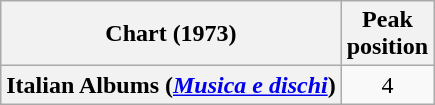<table class="wikitable plainrowheaders" style="text-align:center">
<tr>
<th scope="col">Chart (1973)</th>
<th scope="col">Peak<br>position</th>
</tr>
<tr>
<th scope="row">Italian Albums (<em><a href='#'>Musica e dischi</a></em>)</th>
<td>4</td>
</tr>
</table>
